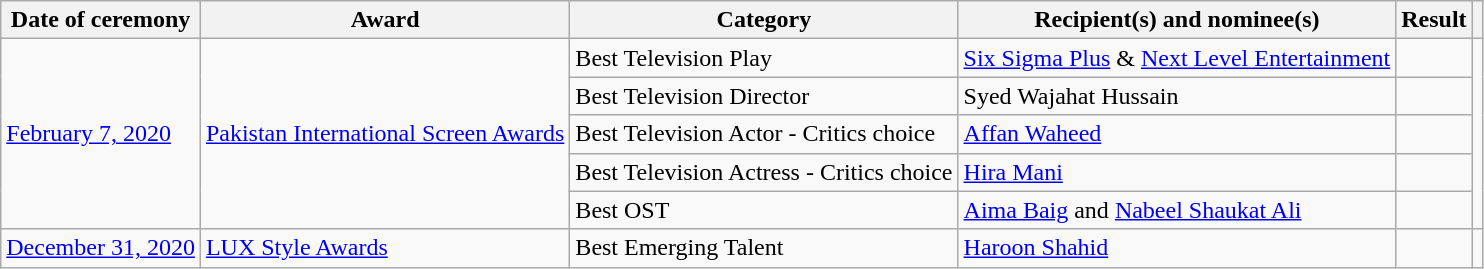<table class="wikitable sortable">
<tr>
<th>Date of ceremony</th>
<th>Award</th>
<th>Category</th>
<th>Recipient(s) and nominee(s)</th>
<th scope="col" class="unsortable">Result</th>
<th scope="col" class="unsortable"></th>
</tr>
<tr>
<td rowspan=5><a href='#'>February 7, 2020</a></td>
<td rowspan=5><a href='#'>Pakistan International Screen Awards</a></td>
<td>Best Television Play</td>
<td><a href='#'>Six Sigma Plus</a> & <a href='#'>Next Level Entertainment</a></td>
<td></td>
<td Rowspan="5"></td>
</tr>
<tr>
<td>Best Television Director</td>
<td>Syed Wajahat Hussain</td>
<td></td>
</tr>
<tr>
<td>Best Television Actor - Critics choice</td>
<td><a href='#'>Affan Waheed</a></td>
<td></td>
</tr>
<tr>
<td>Best Television Actress - Critics choice</td>
<td><a href='#'>Hira Mani</a></td>
<td></td>
</tr>
<tr>
<td>Best OST</td>
<td><a href='#'>Aima Baig</a> and <a href='#'>Nabeel Shaukat Ali</a></td>
<td></td>
</tr>
<tr>
<td><a href='#'>December 31, 2020</a></td>
<td><a href='#'>LUX Style Awards</a></td>
<td>Best Emerging Talent</td>
<td><a href='#'>Haroon Shahid</a></td>
<td></td>
<td></td>
</tr>
</table>
